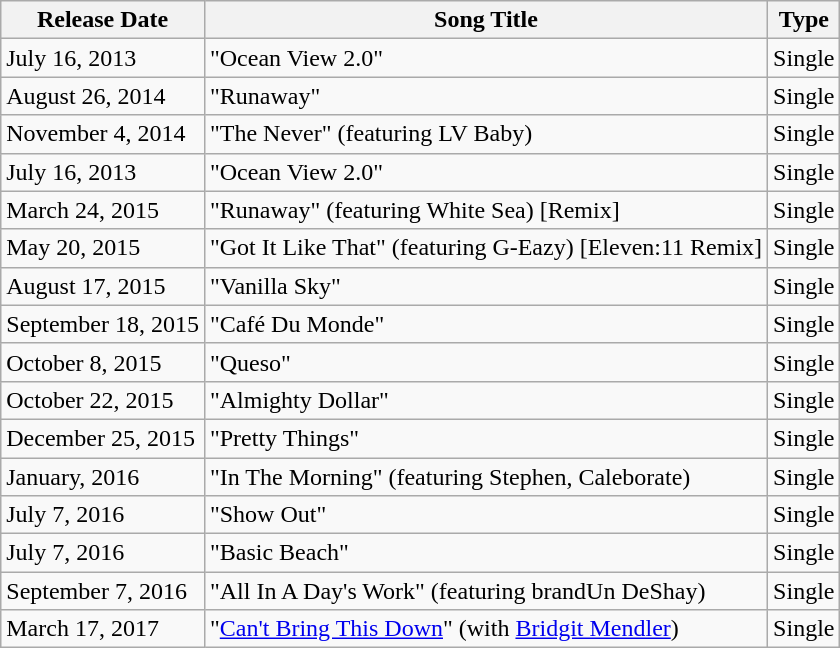<table class="wikitable">
<tr>
<th>Release Date</th>
<th>Song Title</th>
<th>Type</th>
</tr>
<tr>
<td>July 16, 2013</td>
<td>"Ocean View 2.0"</td>
<td>Single</td>
</tr>
<tr>
<td>August 26, 2014</td>
<td>"Runaway"</td>
<td>Single</td>
</tr>
<tr>
<td>November 4, 2014</td>
<td>"The Never" (featuring LV Baby)</td>
<td>Single</td>
</tr>
<tr>
<td>July 16, 2013</td>
<td>"Ocean View 2.0"</td>
<td>Single</td>
</tr>
<tr>
<td>March 24, 2015</td>
<td>"Runaway" (featuring White Sea) [Remix]</td>
<td>Single</td>
</tr>
<tr>
<td>May 20, 2015</td>
<td>"Got It Like That" (featuring G-Eazy) [Eleven:11 Remix]</td>
<td>Single</td>
</tr>
<tr>
<td>August 17, 2015</td>
<td>"Vanilla Sky"</td>
<td>Single</td>
</tr>
<tr>
<td>September 18, 2015</td>
<td>"Café Du Monde"</td>
<td>Single</td>
</tr>
<tr>
<td>October 8, 2015</td>
<td>"Queso"</td>
<td>Single</td>
</tr>
<tr>
<td>October 22, 2015</td>
<td>"Almighty Dollar"</td>
<td>Single</td>
</tr>
<tr>
<td>December 25, 2015</td>
<td>"Pretty Things"</td>
<td>Single</td>
</tr>
<tr>
<td>January, 2016</td>
<td>"In The Morning" (featuring Stephen, Caleborate)</td>
<td>Single</td>
</tr>
<tr>
<td>July 7, 2016</td>
<td>"Show Out"</td>
<td>Single</td>
</tr>
<tr>
<td>July 7, 2016</td>
<td>"Basic Beach"</td>
<td>Single</td>
</tr>
<tr>
<td>September 7, 2016</td>
<td>"All In A Day's Work" (featuring brandUn DeShay)</td>
<td>Single</td>
</tr>
<tr>
<td>March 17, 2017</td>
<td>"<a href='#'>Can't Bring This Down</a>" (with <a href='#'>Bridgit Mendler</a>)</td>
<td>Single</td>
</tr>
</table>
